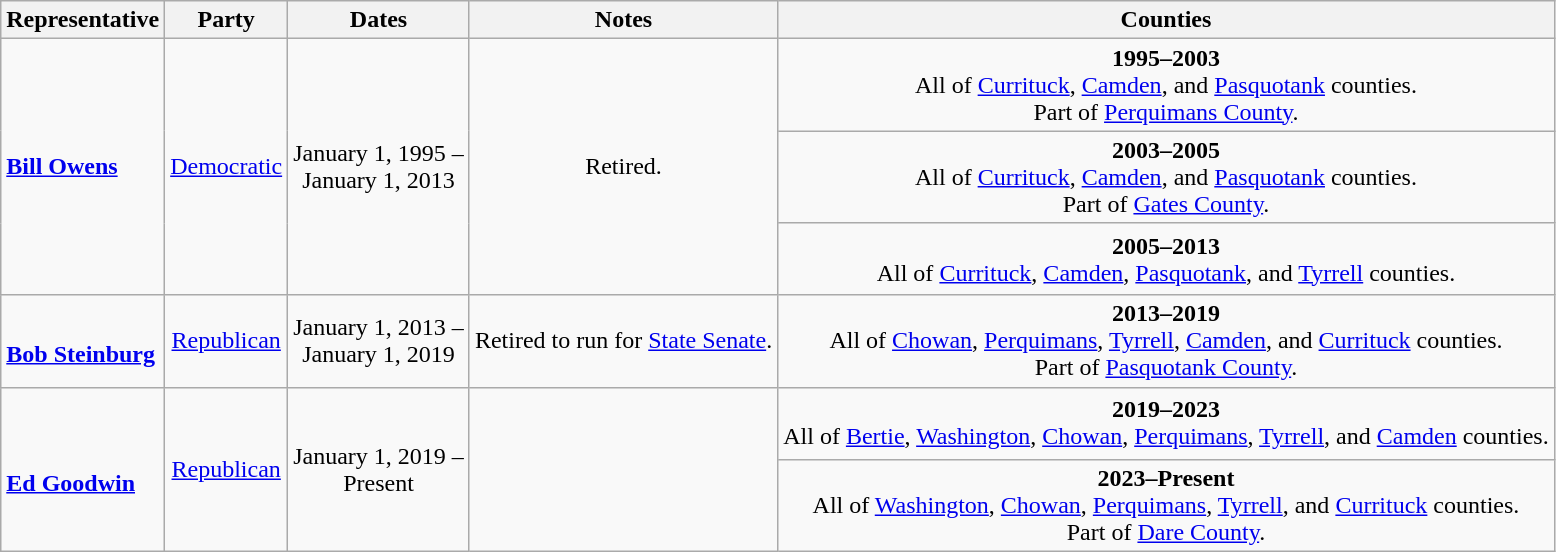<table class=wikitable style="text-align:center">
<tr>
<th>Representative</th>
<th>Party</th>
<th>Dates</th>
<th>Notes</th>
<th>Counties</th>
</tr>
<tr style="height:3em">
<td rowspan=3 align=left><strong><a href='#'>Bill Owens</a></strong><br></td>
<td rowspan=3 ><a href='#'>Democratic</a></td>
<td rowspan=3 nowrap>January 1, 1995 – <br> January 1, 2013</td>
<td rowspan=3>Retired.</td>
<td><strong>1995–2003</strong><br> All of <a href='#'>Currituck</a>, <a href='#'>Camden</a>, and <a href='#'>Pasquotank</a> counties. <br> Part of <a href='#'>Perquimans County</a>.</td>
</tr>
<tr style="height:3em">
<td><strong>2003–2005</strong><br> All of <a href='#'>Currituck</a>, <a href='#'>Camden</a>, and <a href='#'>Pasquotank</a> counties. <br> Part of <a href='#'>Gates County</a>.</td>
</tr>
<tr style="height:3em">
<td><strong>2005–2013</strong><br> All of <a href='#'>Currituck</a>, <a href='#'>Camden</a>, <a href='#'>Pasquotank</a>, and <a href='#'>Tyrrell</a> counties.</td>
</tr>
<tr style="height:3em">
<td align=left><br><strong><a href='#'>Bob Steinburg</a></strong><br></td>
<td><a href='#'>Republican</a></td>
<td nowrap>January 1, 2013 – <br> January 1, 2019</td>
<td>Retired to run for <a href='#'>State Senate</a>.</td>
<td><strong>2013–2019</strong><br> All of <a href='#'>Chowan</a>, <a href='#'>Perquimans</a>, <a href='#'>Tyrrell</a>, <a href='#'>Camden</a>, and <a href='#'>Currituck</a> counties. <br> Part of <a href='#'>Pasquotank County</a>.</td>
</tr>
<tr style="height:3em">
<td rowspan=2 align=left><br><strong><a href='#'>Ed Goodwin</a></strong><br></td>
<td rowspan=2 ><a href='#'>Republican</a></td>
<td rowspan=2 nowrap>January 1, 2019 – <br> Present</td>
<td rowspan=2></td>
<td><strong>2019–2023</strong><br>All of <a href='#'>Bertie</a>, <a href='#'>Washington</a>, <a href='#'>Chowan</a>, <a href='#'>Perquimans</a>, <a href='#'>Tyrrell</a>, and <a href='#'>Camden</a> counties.</td>
</tr>
<tr style="height:3em">
<td><strong>2023–Present</strong><br> All of <a href='#'>Washington</a>, <a href='#'>Chowan</a>, <a href='#'>Perquimans</a>, <a href='#'>Tyrrell</a>, and <a href='#'>Currituck</a> counties. <br> Part of <a href='#'>Dare County</a>.</td>
</tr>
</table>
